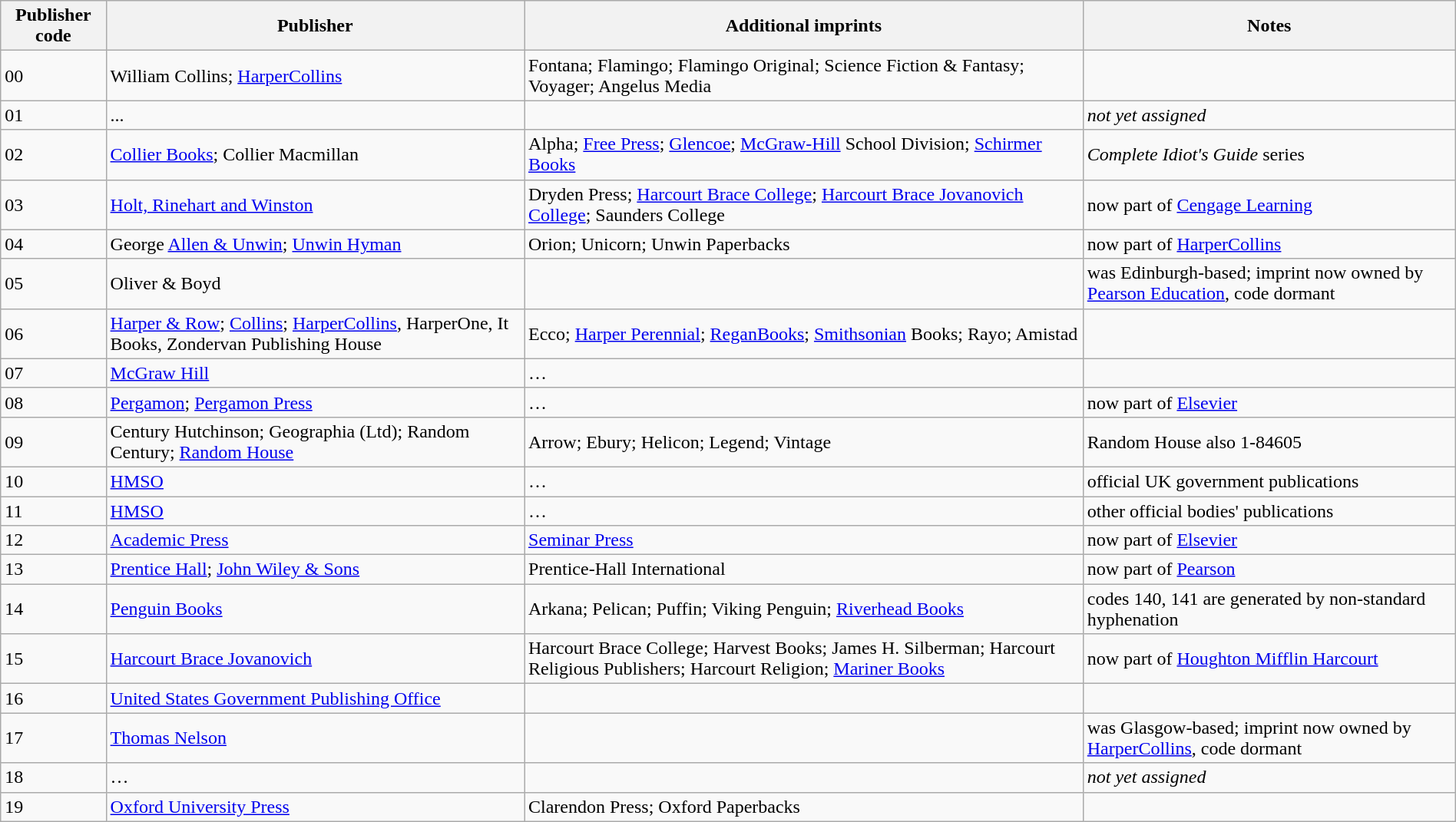<table class="wikitable" style="width: 100%">
<tr>
<th>Publisher code</th>
<th>Publisher</th>
<th>Additional imprints</th>
<th>Notes</th>
</tr>
<tr>
<td>00</td>
<td>William Collins; <a href='#'>HarperCollins</a></td>
<td>Fontana; Flamingo; Flamingo Original; Science Fiction & Fantasy; Voyager; Angelus Media</td>
<td></td>
</tr>
<tr>
<td>01</td>
<td>...</td>
<td></td>
<td><em>not yet assigned</em></td>
</tr>
<tr>
<td>02</td>
<td><a href='#'>Collier Books</a>; Collier Macmillan</td>
<td>Alpha; <a href='#'>Free Press</a>; <a href='#'>Glencoe</a>; <a href='#'>McGraw-Hill</a> School Division; <a href='#'>Schirmer Books</a></td>
<td><em>Complete Idiot's Guide</em> series</td>
</tr>
<tr>
<td>03</td>
<td><a href='#'>Holt, Rinehart and Winston</a></td>
<td>Dryden Press; <a href='#'>Harcourt Brace College</a>; <a href='#'>Harcourt Brace Jovanovich College</a>; Saunders College</td>
<td>now part of <a href='#'>Cengage Learning</a></td>
</tr>
<tr>
<td>04</td>
<td>George <a href='#'>Allen & Unwin</a>; <a href='#'>Unwin Hyman</a></td>
<td>Orion; Unicorn; Unwin Paperbacks</td>
<td>now part of <a href='#'>HarperCollins</a></td>
</tr>
<tr>
<td>05</td>
<td>Oliver & Boyd</td>
<td></td>
<td>was Edinburgh-based; imprint now owned by <a href='#'>Pearson Education</a>, code dormant</td>
</tr>
<tr>
<td>06</td>
<td><a href='#'>Harper & Row</a>; <a href='#'>Collins</a>; <a href='#'>HarperCollins</a>, HarperOne, It Books, Zondervan Publishing House</td>
<td>Ecco; <a href='#'>Harper Perennial</a>; <a href='#'>ReganBooks</a>; <a href='#'>Smithsonian</a> Books; Rayo; Amistad</td>
<td></td>
</tr>
<tr>
<td>07</td>
<td><a href='#'>McGraw Hill</a></td>
<td>…</td>
<td></td>
</tr>
<tr>
<td>08</td>
<td><a href='#'>Pergamon</a>; <a href='#'>Pergamon Press</a></td>
<td>…</td>
<td>now part of <a href='#'>Elsevier</a></td>
</tr>
<tr>
<td>09</td>
<td>Century Hutchinson; Geographia (Ltd); Random Century; <a href='#'>Random House</a></td>
<td>Arrow; Ebury; Helicon; Legend; Vintage</td>
<td>Random House also 1-84605</td>
</tr>
<tr>
<td>10</td>
<td><a href='#'>HMSO</a></td>
<td>…</td>
<td>official UK government publications</td>
</tr>
<tr>
<td>11</td>
<td><a href='#'>HMSO</a></td>
<td>…</td>
<td>other official bodies' publications</td>
</tr>
<tr>
<td>12</td>
<td><a href='#'>Academic Press</a></td>
<td><a href='#'>Seminar Press</a></td>
<td>now part of <a href='#'>Elsevier</a></td>
</tr>
<tr>
<td>13</td>
<td><a href='#'>Prentice Hall</a>; <a href='#'>John Wiley & Sons</a></td>
<td>Prentice-Hall International</td>
<td>now part of <a href='#'>Pearson</a></td>
</tr>
<tr>
<td>14</td>
<td><a href='#'>Penguin Books</a></td>
<td>Arkana; Pelican; Puffin; Viking Penguin; <a href='#'>Riverhead Books</a></td>
<td>codes 140, 141 are generated by non-standard hyphenation</td>
</tr>
<tr>
<td>15</td>
<td><a href='#'>Harcourt Brace Jovanovich</a></td>
<td>Harcourt Brace College; Harvest Books; James H. Silberman; Harcourt Religious Publishers; Harcourt Religion; <a href='#'>Mariner Books</a></td>
<td>now part of <a href='#'>Houghton Mifflin Harcourt</a></td>
</tr>
<tr>
<td>16</td>
<td><a href='#'>United States Government Publishing Office</a></td>
<td></td>
<td></td>
</tr>
<tr>
<td>17</td>
<td><a href='#'>Thomas Nelson</a></td>
<td></td>
<td>was Glasgow-based; imprint now owned by <a href='#'>HarperCollins</a>, code dormant</td>
</tr>
<tr>
<td>18</td>
<td>…</td>
<td></td>
<td><em>not yet assigned</em></td>
</tr>
<tr>
<td>19</td>
<td><a href='#'>Oxford University Press</a></td>
<td>Clarendon Press; Oxford Paperbacks</td>
<td></td>
</tr>
</table>
